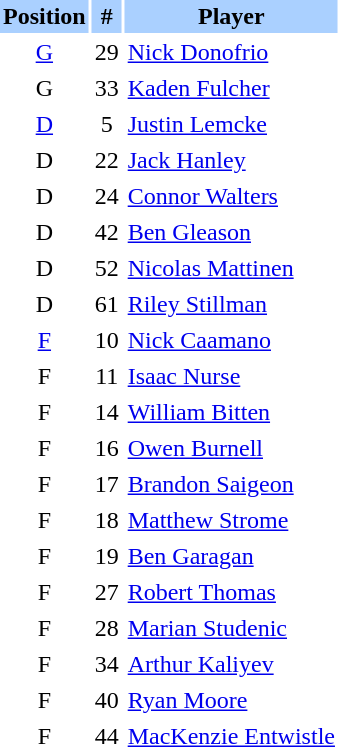<table border="0" cellspacing="2" cellpadding="2">
<tr bgcolor=AAD0FF>
<th>Position</th>
<th>#</th>
<th>Player</th>
</tr>
<tr>
<td style="text-align:center;"><a href='#'>G</a></td>
<td style="text-align:center;">29</td>
<td><a href='#'>Nick Donofrio</a></td>
</tr>
<tr>
<td style="text-align:center;">G</td>
<td style="text-align:center;">33</td>
<td><a href='#'>Kaden Fulcher</a></td>
</tr>
<tr>
<td style="text-align:center;"><a href='#'>D</a></td>
<td style="text-align:center;">5</td>
<td><a href='#'>Justin Lemcke</a></td>
</tr>
<tr>
<td style="text-align:center;">D</td>
<td style="text-align:center;">22</td>
<td><a href='#'>Jack Hanley</a></td>
</tr>
<tr>
<td style="text-align:center;">D</td>
<td style="text-align:center;">24</td>
<td><a href='#'>Connor Walters</a></td>
</tr>
<tr>
<td style="text-align:center;">D</td>
<td style="text-align:center;">42</td>
<td><a href='#'>Ben Gleason</a></td>
</tr>
<tr>
<td style="text-align:center;">D</td>
<td style="text-align:center;">52</td>
<td><a href='#'>Nicolas Mattinen</a></td>
</tr>
<tr>
<td style="text-align:center;">D</td>
<td style="text-align:center;">61</td>
<td><a href='#'>Riley Stillman</a></td>
</tr>
<tr>
<td style="text-align:center;"><a href='#'>F</a></td>
<td style="text-align:center;">10</td>
<td><a href='#'>Nick Caamano</a></td>
</tr>
<tr>
<td style="text-align:center;">F</td>
<td style="text-align:center;">11</td>
<td><a href='#'>Isaac Nurse</a></td>
</tr>
<tr>
<td style="text-align:center;">F</td>
<td style="text-align:center;">14</td>
<td><a href='#'>William Bitten</a></td>
</tr>
<tr>
<td style="text-align:center;">F</td>
<td style="text-align:center;">16</td>
<td><a href='#'>Owen Burnell</a></td>
</tr>
<tr>
<td style="text-align:center;">F</td>
<td style="text-align:center;">17</td>
<td><a href='#'>Brandon Saigeon</a></td>
</tr>
<tr>
<td style="text-align:center;">F</td>
<td style="text-align:center;">18</td>
<td><a href='#'>Matthew Strome</a></td>
</tr>
<tr>
<td style="text-align:center;">F</td>
<td style="text-align:center;">19</td>
<td><a href='#'>Ben Garagan</a></td>
</tr>
<tr>
<td style="text-align:center;">F</td>
<td style="text-align:center;">27</td>
<td><a href='#'>Robert Thomas</a></td>
</tr>
<tr>
<td style="text-align:center;">F</td>
<td style="text-align:center;">28</td>
<td><a href='#'>Marian Studenic</a></td>
</tr>
<tr>
<td style="text-align:center;">F</td>
<td style="text-align:center;">34</td>
<td><a href='#'>Arthur Kaliyev</a></td>
</tr>
<tr>
<td style="text-align:center;">F</td>
<td style="text-align:center;">40</td>
<td><a href='#'>Ryan Moore</a></td>
</tr>
<tr>
<td style="text-align:center;">F</td>
<td style="text-align:center;">44</td>
<td><a href='#'>MacKenzie Entwistle</a></td>
</tr>
</table>
